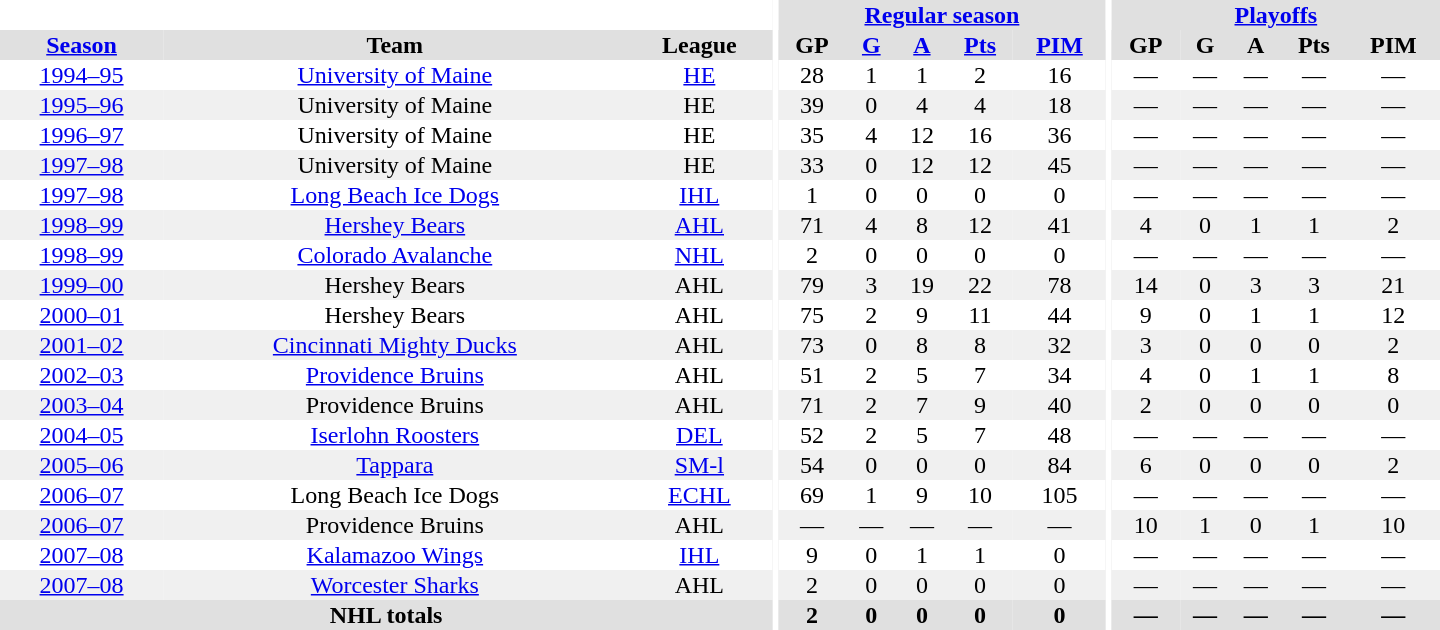<table border="0" cellpadding="1" cellspacing="0" style="text-align:center; width:60em">
<tr bgcolor="#e0e0e0">
<th colspan="3" bgcolor="#ffffff"></th>
<th rowspan="100" bgcolor="#ffffff"></th>
<th colspan="5"><a href='#'>Regular season</a></th>
<th rowspan="100" bgcolor="#ffffff"></th>
<th colspan="5"><a href='#'>Playoffs</a></th>
</tr>
<tr bgcolor="#e0e0e0">
<th><a href='#'>Season</a></th>
<th>Team</th>
<th>League</th>
<th>GP</th>
<th><a href='#'>G</a></th>
<th><a href='#'>A</a></th>
<th><a href='#'>Pts</a></th>
<th><a href='#'>PIM</a></th>
<th>GP</th>
<th>G</th>
<th>A</th>
<th>Pts</th>
<th>PIM</th>
</tr>
<tr>
<td><a href='#'>1994–95</a></td>
<td><a href='#'>University of Maine</a></td>
<td><a href='#'>HE</a></td>
<td>28</td>
<td>1</td>
<td>1</td>
<td>2</td>
<td>16</td>
<td>—</td>
<td>—</td>
<td>—</td>
<td>—</td>
<td>—</td>
</tr>
<tr bgcolor="#f0f0f0">
<td><a href='#'>1995–96</a></td>
<td>University of Maine</td>
<td>HE</td>
<td>39</td>
<td>0</td>
<td>4</td>
<td>4</td>
<td>18</td>
<td>—</td>
<td>—</td>
<td>—</td>
<td>—</td>
<td>—</td>
</tr>
<tr>
<td><a href='#'>1996–97</a></td>
<td>University of Maine</td>
<td>HE</td>
<td>35</td>
<td>4</td>
<td>12</td>
<td>16</td>
<td>36</td>
<td>—</td>
<td>—</td>
<td>—</td>
<td>—</td>
<td>—</td>
</tr>
<tr bgcolor="#f0f0f0">
<td><a href='#'>1997–98</a></td>
<td>University of Maine</td>
<td>HE</td>
<td>33</td>
<td>0</td>
<td>12</td>
<td>12</td>
<td>45</td>
<td>—</td>
<td>—</td>
<td>—</td>
<td>—</td>
<td>—</td>
</tr>
<tr>
<td><a href='#'>1997–98</a></td>
<td><a href='#'>Long Beach Ice Dogs</a></td>
<td><a href='#'>IHL</a></td>
<td>1</td>
<td>0</td>
<td>0</td>
<td>0</td>
<td>0</td>
<td>—</td>
<td>—</td>
<td>—</td>
<td>—</td>
<td>—</td>
</tr>
<tr bgcolor="#f0f0f0">
<td><a href='#'>1998–99</a></td>
<td><a href='#'>Hershey Bears</a></td>
<td><a href='#'>AHL</a></td>
<td>71</td>
<td>4</td>
<td>8</td>
<td>12</td>
<td>41</td>
<td>4</td>
<td>0</td>
<td>1</td>
<td>1</td>
<td>2</td>
</tr>
<tr>
<td><a href='#'>1998–99</a></td>
<td><a href='#'>Colorado Avalanche</a></td>
<td><a href='#'>NHL</a></td>
<td>2</td>
<td>0</td>
<td>0</td>
<td>0</td>
<td>0</td>
<td>—</td>
<td>—</td>
<td>—</td>
<td>—</td>
<td>—</td>
</tr>
<tr bgcolor="#f0f0f0">
<td><a href='#'>1999–00</a></td>
<td>Hershey Bears</td>
<td>AHL</td>
<td>79</td>
<td>3</td>
<td>19</td>
<td>22</td>
<td>78</td>
<td>14</td>
<td>0</td>
<td>3</td>
<td>3</td>
<td>21</td>
</tr>
<tr>
<td><a href='#'>2000–01</a></td>
<td>Hershey Bears</td>
<td>AHL</td>
<td>75</td>
<td>2</td>
<td>9</td>
<td>11</td>
<td>44</td>
<td>9</td>
<td>0</td>
<td>1</td>
<td>1</td>
<td>12</td>
</tr>
<tr bgcolor="#f0f0f0">
<td><a href='#'>2001–02</a></td>
<td><a href='#'>Cincinnati Mighty Ducks</a></td>
<td>AHL</td>
<td>73</td>
<td>0</td>
<td>8</td>
<td>8</td>
<td>32</td>
<td>3</td>
<td>0</td>
<td>0</td>
<td>0</td>
<td>2</td>
</tr>
<tr>
<td><a href='#'>2002–03</a></td>
<td><a href='#'>Providence Bruins</a></td>
<td>AHL</td>
<td>51</td>
<td>2</td>
<td>5</td>
<td>7</td>
<td>34</td>
<td>4</td>
<td>0</td>
<td>1</td>
<td>1</td>
<td>8</td>
</tr>
<tr bgcolor="#f0f0f0">
<td><a href='#'>2003–04</a></td>
<td>Providence Bruins</td>
<td>AHL</td>
<td>71</td>
<td>2</td>
<td>7</td>
<td>9</td>
<td>40</td>
<td>2</td>
<td>0</td>
<td>0</td>
<td>0</td>
<td>0</td>
</tr>
<tr>
<td><a href='#'>2004–05</a></td>
<td><a href='#'>Iserlohn Roosters</a></td>
<td><a href='#'>DEL</a></td>
<td>52</td>
<td>2</td>
<td>5</td>
<td>7</td>
<td>48</td>
<td>—</td>
<td>—</td>
<td>—</td>
<td>—</td>
<td>—</td>
</tr>
<tr bgcolor="#f0f0f0">
<td><a href='#'>2005–06</a></td>
<td><a href='#'>Tappara</a></td>
<td><a href='#'>SM-l</a></td>
<td>54</td>
<td>0</td>
<td>0</td>
<td>0</td>
<td>84</td>
<td>6</td>
<td>0</td>
<td>0</td>
<td>0</td>
<td>2</td>
</tr>
<tr>
<td><a href='#'>2006–07</a></td>
<td>Long Beach Ice Dogs</td>
<td><a href='#'>ECHL</a></td>
<td>69</td>
<td>1</td>
<td>9</td>
<td>10</td>
<td>105</td>
<td>—</td>
<td>—</td>
<td>—</td>
<td>—</td>
<td>—</td>
</tr>
<tr bgcolor="#f0f0f0">
<td><a href='#'>2006–07</a></td>
<td>Providence Bruins</td>
<td>AHL</td>
<td>—</td>
<td>—</td>
<td>—</td>
<td>—</td>
<td>—</td>
<td>10</td>
<td>1</td>
<td>0</td>
<td>1</td>
<td>10</td>
</tr>
<tr>
<td><a href='#'>2007–08</a></td>
<td><a href='#'>Kalamazoo Wings</a></td>
<td><a href='#'>IHL</a></td>
<td>9</td>
<td>0</td>
<td>1</td>
<td>1</td>
<td>0</td>
<td>—</td>
<td>—</td>
<td>—</td>
<td>—</td>
<td>—</td>
</tr>
<tr bgcolor="#f0f0f0">
<td><a href='#'>2007–08</a></td>
<td><a href='#'>Worcester Sharks</a></td>
<td>AHL</td>
<td>2</td>
<td>0</td>
<td>0</td>
<td>0</td>
<td>0</td>
<td>—</td>
<td>—</td>
<td>—</td>
<td>—</td>
<td>—</td>
</tr>
<tr bgcolor="#e0e0e0">
<th colspan="3">NHL totals</th>
<th>2</th>
<th>0</th>
<th>0</th>
<th>0</th>
<th>0</th>
<th>—</th>
<th>—</th>
<th>—</th>
<th>—</th>
<th>—</th>
</tr>
</table>
